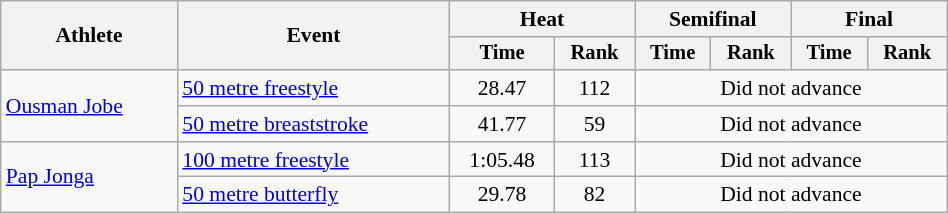<table class="wikitable" style="text-align:center; font-size:90%; width:50%;">
<tr>
<th rowspan="2">Athlete</th>
<th rowspan="2">Event</th>
<th colspan="2">Heat</th>
<th colspan="2">Semifinal</th>
<th colspan="2">Final</th>
</tr>
<tr style="font-size:95%">
<th>Time</th>
<th>Rank</th>
<th>Time</th>
<th>Rank</th>
<th>Time</th>
<th>Rank</th>
</tr>
<tr>
<td align=left rowspan=2><a href='#'>Ousman Jobe</a></td>
<td align=left><a href='#'>50 metre freestyle</a></td>
<td>28.47</td>
<td>112</td>
<td colspan=4>Did not advance</td>
</tr>
<tr>
<td align=left><a href='#'>50 metre breaststroke</a></td>
<td>41.77</td>
<td>59</td>
<td colspan=4>Did not advance</td>
</tr>
<tr>
<td align=left rowspan=2><a href='#'>Pap Jonga</a></td>
<td align=left><a href='#'>100 metre freestyle</a></td>
<td>1:05.48</td>
<td>113</td>
<td colspan=4>Did not advance</td>
</tr>
<tr>
<td align=left><a href='#'>50 metre butterfly</a></td>
<td>29.78</td>
<td>82</td>
<td colspan=4>Did not advance</td>
</tr>
</table>
